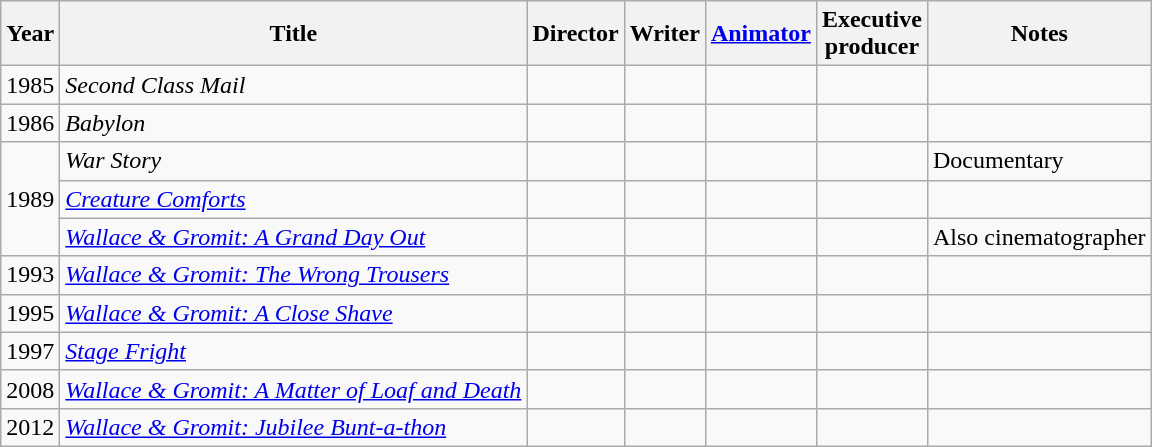<table class="wikitable sortable">
<tr>
<th>Year</th>
<th>Title</th>
<th>Director</th>
<th>Writer</th>
<th><a href='#'>Animator</a></th>
<th style="width:65px;">Executive producer</th>
<th>Notes</th>
</tr>
<tr>
<td>1985</td>
<td><em>Second Class Mail</em></td>
<td></td>
<td></td>
<td></td>
<td></td>
<td></td>
</tr>
<tr>
<td>1986</td>
<td><em>Babylon</em></td>
<td></td>
<td></td>
<td></td>
<td></td>
<td></td>
</tr>
<tr>
<td rowspan="3">1989</td>
<td><em>War Story</em></td>
<td></td>
<td></td>
<td></td>
<td></td>
<td>Documentary</td>
</tr>
<tr>
<td><em><a href='#'>Creature Comforts</a></em></td>
<td></td>
<td></td>
<td></td>
<td></td>
<td></td>
</tr>
<tr>
<td><em><a href='#'>Wallace & Gromit: A Grand Day Out</a></em></td>
<td></td>
<td></td>
<td></td>
<td></td>
<td>Also cinematographer</td>
</tr>
<tr>
<td>1993</td>
<td><em><a href='#'>Wallace & Gromit: The Wrong Trousers</a></em></td>
<td></td>
<td></td>
<td></td>
<td></td>
<td></td>
</tr>
<tr>
<td>1995</td>
<td><em><a href='#'>Wallace & Gromit: A Close Shave</a></em></td>
<td></td>
<td></td>
<td></td>
<td></td>
<td></td>
</tr>
<tr>
<td>1997</td>
<td><em><a href='#'>Stage Fright</a></em></td>
<td></td>
<td></td>
<td></td>
<td></td>
<td></td>
</tr>
<tr>
<td>2008</td>
<td><em><a href='#'>Wallace & Gromit: A Matter of Loaf and Death</a></em></td>
<td></td>
<td></td>
<td></td>
<td></td>
<td></td>
</tr>
<tr>
<td>2012</td>
<td><em><a href='#'>Wallace & Gromit: Jubilee Bunt-a-thon</a></em></td>
<td></td>
<td></td>
<td></td>
<td></td>
<td></td>
</tr>
</table>
